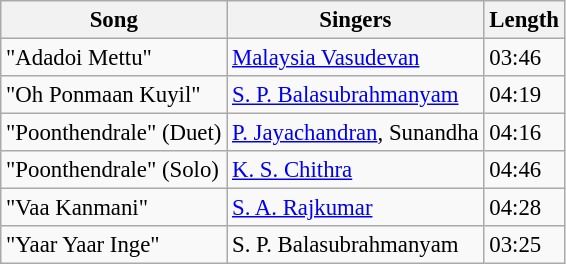<table class="wikitable" style="font-size: 95%;">
<tr>
<th>Song</th>
<th>Singers</th>
<th>Length</th>
</tr>
<tr>
<td>"Adadoi Mettu"</td>
<td><a href='#'>Malaysia Vasudevan</a></td>
<td>03:46</td>
</tr>
<tr>
<td>"Oh Ponmaan Kuyil"</td>
<td><a href='#'>S. P. Balasubrahmanyam</a></td>
<td>04:19</td>
</tr>
<tr>
<td>"Poonthendrale" (Duet)</td>
<td><a href='#'>P. Jayachandran</a>, Sunandha</td>
<td>04:16</td>
</tr>
<tr>
<td>"Poonthendrale" (Solo)</td>
<td><a href='#'>K. S. Chithra</a></td>
<td>04:46</td>
</tr>
<tr>
<td>"Vaa Kanmani"</td>
<td><a href='#'>S. A. Rajkumar</a></td>
<td>04:28</td>
</tr>
<tr>
<td>"Yaar Yaar Inge"</td>
<td>S. P. Balasubrahmanyam</td>
<td>03:25</td>
</tr>
</table>
